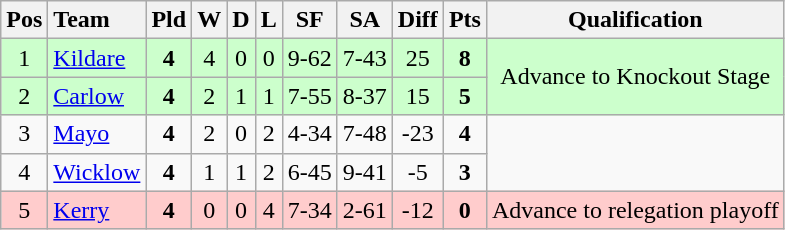<table class="wikitable">
<tr>
<th>Pos</th>
<th style="text-align:left">Team</th>
<th>Pld</th>
<th>W</th>
<th>D</th>
<th>L</th>
<th>SF</th>
<th>SA</th>
<th>Diff</th>
<th>Pts</th>
<th>Qualification</th>
</tr>
<tr align="center" style="background:#ccffcc;">
<td>1</td>
<td style="text-align:left"> <a href='#'>Kildare</a></td>
<td><strong>4</strong></td>
<td>4</td>
<td>0</td>
<td>0</td>
<td>9-62</td>
<td>7-43</td>
<td>25</td>
<td><strong>8</strong></td>
<td rowspan=2>Advance to Knockout Stage</td>
</tr>
<tr align="center" style="background:#ccffcc;">
<td>2</td>
<td style="text-align:left"> <a href='#'>Carlow</a></td>
<td><strong>4</strong></td>
<td>2</td>
<td>1</td>
<td>1</td>
<td>7-55</td>
<td>8-37</td>
<td>15</td>
<td><strong>5</strong></td>
</tr>
<tr align="center">
<td>3</td>
<td style="text-align:left"> <a href='#'>Mayo</a></td>
<td><strong>4</strong></td>
<td>2</td>
<td>0</td>
<td>2</td>
<td>4-34</td>
<td>7-48</td>
<td>-23</td>
<td><strong>4</strong></td>
<td rowspan=2></td>
</tr>
<tr align="center">
<td>4</td>
<td style="text-align:left"> <a href='#'>Wicklow</a></td>
<td><strong>4</strong></td>
<td>1</td>
<td>1</td>
<td>2</td>
<td>6-45</td>
<td>9-41</td>
<td>-5</td>
<td><strong>3</strong></td>
</tr>
<tr align="center" style="background:#ffcccc;">
<td>5</td>
<td style="text-align:left"> <a href='#'>Kerry</a></td>
<td><strong>4</strong></td>
<td>0</td>
<td>0</td>
<td>4</td>
<td>7-34</td>
<td>2-61</td>
<td>-12</td>
<td><strong>0</strong></td>
<td>Advance to relegation playoff</td>
</tr>
</table>
